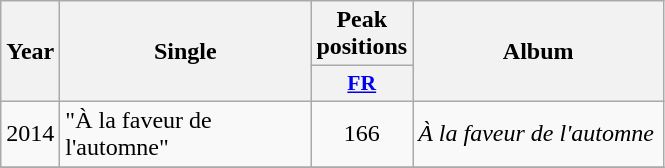<table class="wikitable">
<tr>
<th align="center" rowspan="2" width="10">Year</th>
<th align="center" rowspan="2" width="160">Single</th>
<th align="center" colspan="1" width="20">Peak positions</th>
<th align="center" rowspan="2" width="160">Album</th>
</tr>
<tr>
<th scope="col" style="width:3em;font-size:90%;"><a href='#'>FR</a><br></th>
</tr>
<tr>
<td style="text-align:center;">2014</td>
<td>"À la faveur de l'automne"</td>
<td style="text-align:center;">166</td>
<td><em>À la faveur de l'automne</em></td>
</tr>
<tr>
</tr>
</table>
